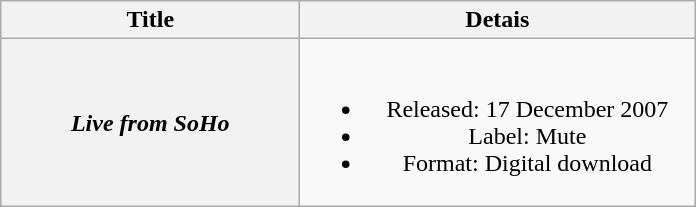<table class="wikitable plainrowheaders" style="text-align:center">
<tr>
<th scope="col" style="width:12em;">Title</th>
<th scope="col" style="width:16em;">Detais</th>
</tr>
<tr>
<th scope="row"><em>Live from SoHo</em></th>
<td><br><ul><li>Released: 17 December 2007</li><li>Label: Mute</li><li>Format: Digital download</li></ul></td>
</tr>
</table>
